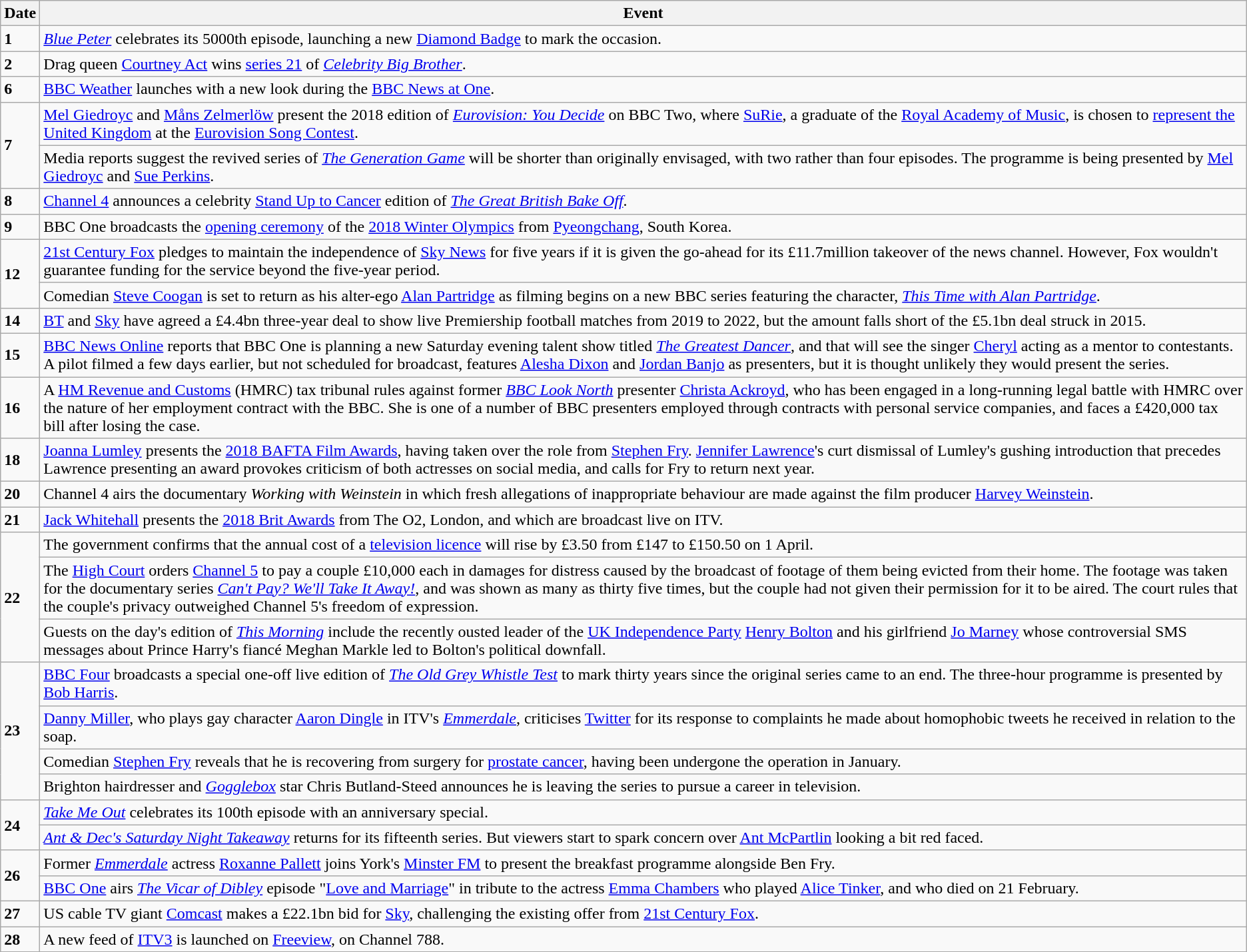<table class="wikitable">
<tr>
<th>Date</th>
<th>Event</th>
</tr>
<tr>
<td><strong>1</strong></td>
<td><em><a href='#'>Blue Peter</a></em> celebrates its 5000th episode, launching a new <a href='#'>Diamond Badge</a> to mark the occasion.</td>
</tr>
<tr>
<td><strong>2</strong></td>
<td>Drag queen <a href='#'>Courtney Act</a> wins <a href='#'>series 21</a> of <em><a href='#'>Celebrity Big Brother</a></em>.</td>
</tr>
<tr>
<td><strong>6</strong></td>
<td><a href='#'>BBC Weather</a> launches with a new look during the <a href='#'>BBC News at One</a>.</td>
</tr>
<tr>
<td rowspan=2><strong>7</strong></td>
<td><a href='#'>Mel Giedroyc</a> and <a href='#'>Måns Zelmerlöw</a> present the 2018 edition of <em><a href='#'>Eurovision: You Decide</a></em> on BBC Two, where <a href='#'>SuRie</a>, a graduate of the <a href='#'>Royal Academy of Music</a>, is chosen to <a href='#'>represent the United Kingdom</a> at the <a href='#'>Eurovision Song Contest</a>.</td>
</tr>
<tr>
<td>Media reports suggest the revived series of <em><a href='#'>The Generation Game</a></em> will be shorter than originally envisaged, with two rather than four episodes. The programme is being presented by <a href='#'>Mel Giedroyc</a> and <a href='#'>Sue Perkins</a>.</td>
</tr>
<tr>
<td><strong>8</strong></td>
<td><a href='#'>Channel 4</a> announces a celebrity <a href='#'>Stand Up to Cancer</a> edition of <em><a href='#'>The Great British Bake Off</a></em>.</td>
</tr>
<tr>
<td><strong>9</strong></td>
<td>BBC One broadcasts the <a href='#'>opening ceremony</a> of the <a href='#'>2018 Winter Olympics</a> from <a href='#'>Pyeongchang</a>, South Korea.</td>
</tr>
<tr>
<td rowspan=2><strong>12</strong></td>
<td><a href='#'>21st Century Fox</a> pledges to maintain the independence of <a href='#'>Sky News</a> for five years if it is given the go-ahead for its £11.7million takeover of the news channel. However, Fox wouldn't guarantee funding for the service beyond the five-year period.</td>
</tr>
<tr>
<td>Comedian <a href='#'>Steve Coogan</a> is set to return as his alter-ego <a href='#'>Alan Partridge</a> as filming begins on a new BBC series featuring the character, <em><a href='#'>This Time with Alan Partridge</a></em>.</td>
</tr>
<tr>
<td><strong>14</strong></td>
<td><a href='#'>BT</a> and <a href='#'>Sky</a> have agreed a £4.4bn three-year deal to show live Premiership football matches from 2019 to 2022, but the amount falls short of the £5.1bn deal struck in 2015.</td>
</tr>
<tr>
<td><strong>15</strong></td>
<td><a href='#'>BBC News Online</a> reports that BBC One is planning a new Saturday evening talent show titled <em><a href='#'>The Greatest Dancer</a></em>, and that will see the singer <a href='#'>Cheryl</a> acting as a mentor to contestants. A pilot filmed a few days earlier, but not scheduled for broadcast, features <a href='#'>Alesha Dixon</a> and <a href='#'>Jordan Banjo</a> as presenters, but it is thought unlikely they would present the series.</td>
</tr>
<tr>
<td><strong>16</strong></td>
<td>A <a href='#'>HM Revenue and Customs</a> (HMRC) tax tribunal rules against former <em><a href='#'>BBC Look North</a></em> presenter <a href='#'>Christa Ackroyd</a>, who has been engaged in a long-running legal battle with HMRC over the nature of her employment contract with the BBC. She is one of a number of BBC presenters employed through contracts with personal service companies, and faces a £420,000 tax bill after losing the case.</td>
</tr>
<tr>
<td><strong>18</strong></td>
<td><a href='#'>Joanna Lumley</a> presents the <a href='#'>2018 BAFTA Film Awards</a>, having taken over the role from <a href='#'>Stephen Fry</a>. <a href='#'>Jennifer Lawrence</a>'s curt dismissal of Lumley's gushing introduction that precedes Lawrence presenting an award provokes criticism of both actresses on social media, and calls for Fry to return next year.</td>
</tr>
<tr>
<td><strong>20</strong></td>
<td>Channel 4 airs the documentary <em>Working with Weinstein</em> in which fresh allegations of inappropriate behaviour are made against the film producer <a href='#'>Harvey Weinstein</a>.</td>
</tr>
<tr>
<td><strong>21</strong></td>
<td><a href='#'>Jack Whitehall</a> presents the <a href='#'>2018 Brit Awards</a> from The O2, London, and which are broadcast live on ITV.</td>
</tr>
<tr>
<td rowspan=3><strong>22</strong></td>
<td>The government confirms that the annual cost of a <a href='#'>television licence</a> will rise by £3.50 from £147 to £150.50 on 1 April.</td>
</tr>
<tr>
<td>The <a href='#'>High Court</a> orders <a href='#'>Channel 5</a> to pay a couple £10,000 each in damages for distress caused by the broadcast of footage of them being evicted from their home. The footage was taken for the documentary series <em><a href='#'>Can't Pay? We'll Take It Away!</a></em>, and was shown as many as thirty five times, but the couple had not given their permission for it to be aired. The court rules that the couple's privacy outweighed Channel 5's freedom of expression.</td>
</tr>
<tr>
<td>Guests on the day's edition of <em><a href='#'>This Morning</a></em> include the recently ousted leader of the <a href='#'>UK Independence Party</a> <a href='#'>Henry Bolton</a> and his girlfriend <a href='#'>Jo Marney</a> whose controversial SMS messages about Prince Harry's fiancé Meghan Markle led to Bolton's political downfall.</td>
</tr>
<tr>
<td rowspan=4><strong>23</strong></td>
<td><a href='#'>BBC Four</a> broadcasts a special one-off live edition of <em><a href='#'>The Old Grey Whistle Test</a></em> to mark thirty years since the original series came to an end. The three-hour programme is presented by <a href='#'>Bob Harris</a>.</td>
</tr>
<tr>
<td><a href='#'>Danny Miller</a>, who plays gay character <a href='#'>Aaron Dingle</a> in ITV's <em><a href='#'>Emmerdale</a></em>, criticises <a href='#'>Twitter</a> for its response to complaints he made about homophobic tweets he received in relation to the soap.</td>
</tr>
<tr>
<td>Comedian <a href='#'>Stephen Fry</a> reveals that he is recovering from surgery for <a href='#'>prostate cancer</a>, having been undergone the operation in January.</td>
</tr>
<tr>
<td>Brighton hairdresser and <em><a href='#'>Gogglebox</a></em> star Chris Butland-Steed announces he is leaving the series to pursue a career in television.</td>
</tr>
<tr>
<td rowspan="2"><strong>24</strong></td>
<td><em><a href='#'>Take Me Out</a></em> celebrates its 100th episode with an anniversary special.</td>
</tr>
<tr>
<td><em><a href='#'>Ant & Dec's Saturday Night Takeaway</a></em> returns for its fifteenth series. But viewers start to spark concern over <a href='#'>Ant McPartlin</a> looking a bit red faced.</td>
</tr>
<tr>
<td rowspan=2><strong>26</strong></td>
<td>Former <em><a href='#'>Emmerdale</a></em> actress <a href='#'>Roxanne Pallett</a> joins York's <a href='#'>Minster FM</a> to present the breakfast programme alongside Ben Fry.</td>
</tr>
<tr>
<td><a href='#'>BBC One</a> airs <em><a href='#'>The Vicar of Dibley</a></em> episode "<a href='#'>Love and Marriage</a>" in tribute to the actress <a href='#'>Emma Chambers</a> who played <a href='#'>Alice Tinker</a>, and who died on 21 February.</td>
</tr>
<tr>
<td><strong>27</strong></td>
<td>US cable TV giant <a href='#'>Comcast</a> makes a £22.1bn bid for <a href='#'>Sky</a>, challenging the existing offer from <a href='#'>21st Century Fox</a>.</td>
</tr>
<tr>
<td><strong>28</strong></td>
<td>A new feed of <a href='#'>ITV3</a> is launched on <a href='#'>Freeview</a>, on Channel 788.</td>
</tr>
</table>
